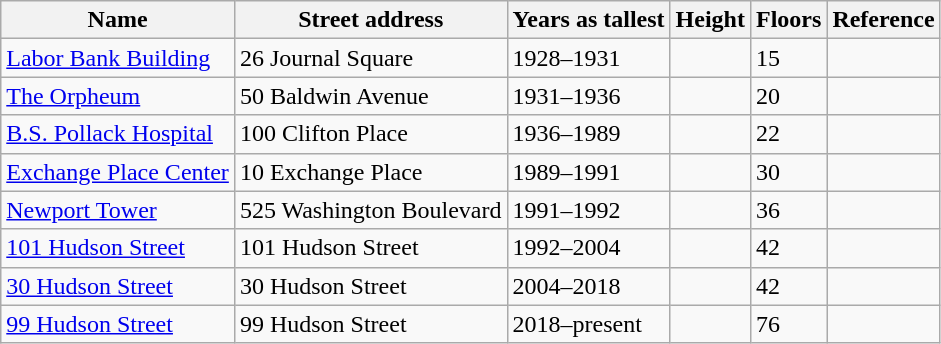<table class="wikitable sortable">
<tr>
<th>Name</th>
<th>Street address</th>
<th>Years as tallest</th>
<th>Height<br></th>
<th>Floors</th>
<th class="unsortable">Reference</th>
</tr>
<tr>
<td><a href='#'>Labor Bank Building</a></td>
<td>26 Journal Square</td>
<td>1928–1931</td>
<td></td>
<td>15</td>
<td></td>
</tr>
<tr>
<td><a href='#'>The Orpheum</a></td>
<td>50 Baldwin Avenue</td>
<td>1931–1936</td>
<td></td>
<td>20</td>
<td></td>
</tr>
<tr>
<td><a href='#'>B.S. Pollack Hospital</a></td>
<td>100 Clifton Place</td>
<td>1936–1989</td>
<td></td>
<td>22</td>
<td></td>
</tr>
<tr>
<td><a href='#'>Exchange Place Center</a></td>
<td>10 Exchange Place</td>
<td>1989–1991</td>
<td></td>
<td>30</td>
<td></td>
</tr>
<tr>
<td><a href='#'>Newport Tower</a></td>
<td>525 Washington Boulevard</td>
<td>1991–1992</td>
<td></td>
<td>36</td>
<td></td>
</tr>
<tr>
<td><a href='#'>101 Hudson Street</a></td>
<td>101 Hudson Street</td>
<td>1992–2004</td>
<td></td>
<td>42</td>
<td></td>
</tr>
<tr>
<td><a href='#'>30 Hudson Street</a></td>
<td>30 Hudson Street</td>
<td>2004–2018</td>
<td></td>
<td>42</td>
<td></td>
</tr>
<tr>
<td><a href='#'>99 Hudson Street</a></td>
<td>99 Hudson Street</td>
<td>2018–present</td>
<td></td>
<td>76</td>
<td></td>
</tr>
</table>
